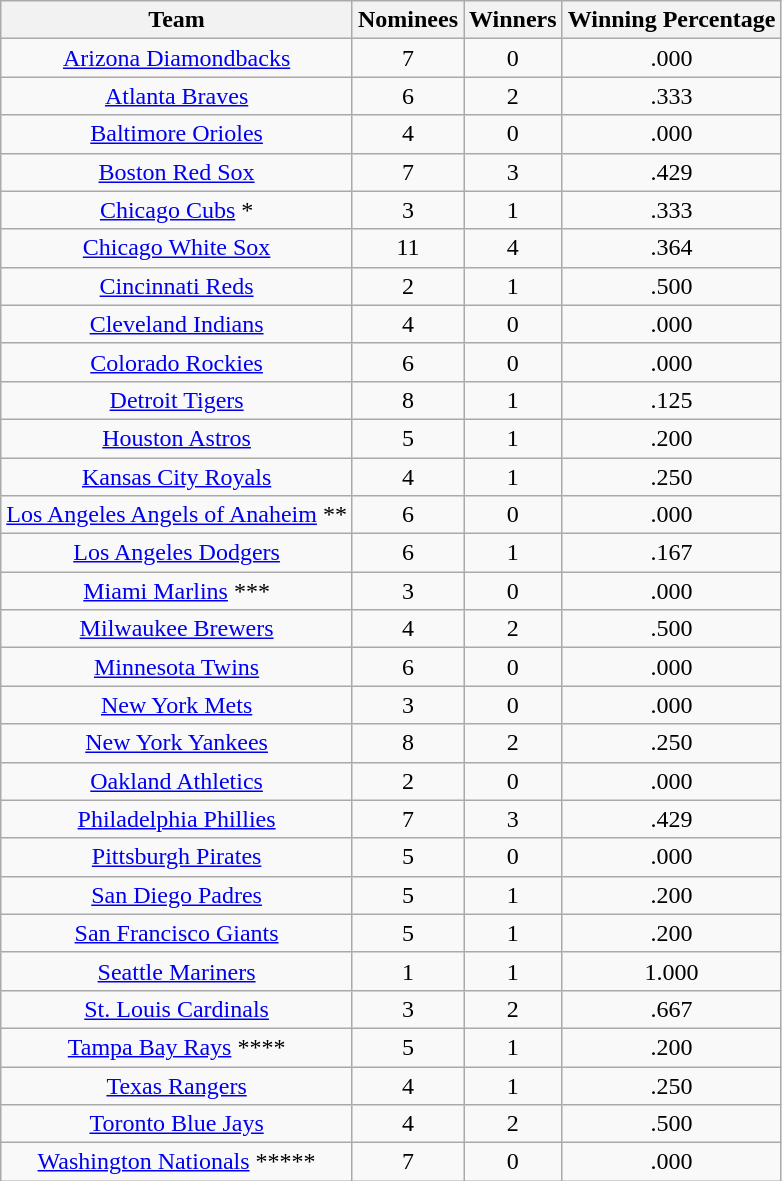<table class="wikitable sortable" style="text-align:center">
<tr>
<th>Team</th>
<th>Nominees</th>
<th>Winners</th>
<th>Winning Percentage</th>
</tr>
<tr>
<td><a href='#'>Arizona Diamondbacks</a></td>
<td>7</td>
<td>0</td>
<td>.000</td>
</tr>
<tr>
<td><a href='#'>Atlanta Braves</a></td>
<td>6</td>
<td>2</td>
<td>.333</td>
</tr>
<tr>
<td><a href='#'>Baltimore Orioles</a></td>
<td>4</td>
<td>0</td>
<td>.000</td>
</tr>
<tr>
<td><a href='#'>Boston Red Sox</a></td>
<td>7</td>
<td>3</td>
<td>.429</td>
</tr>
<tr>
<td><a href='#'>Chicago Cubs</a> *</td>
<td>3</td>
<td>1</td>
<td>.333</td>
</tr>
<tr>
<td><a href='#'>Chicago White Sox</a></td>
<td>11</td>
<td>4</td>
<td>.364</td>
</tr>
<tr>
<td><a href='#'>Cincinnati Reds</a></td>
<td>2</td>
<td>1</td>
<td>.500</td>
</tr>
<tr>
<td><a href='#'>Cleveland Indians</a></td>
<td>4</td>
<td>0</td>
<td>.000</td>
</tr>
<tr>
<td><a href='#'>Colorado Rockies</a></td>
<td>6</td>
<td>0</td>
<td>.000</td>
</tr>
<tr>
<td><a href='#'>Detroit Tigers</a></td>
<td>8</td>
<td>1</td>
<td>.125</td>
</tr>
<tr>
<td><a href='#'>Houston Astros</a></td>
<td>5</td>
<td>1</td>
<td>.200</td>
</tr>
<tr>
<td><a href='#'>Kansas City Royals</a></td>
<td>4</td>
<td>1</td>
<td>.250</td>
</tr>
<tr>
<td><a href='#'>Los Angeles Angels of Anaheim</a> **</td>
<td>6</td>
<td>0</td>
<td>.000</td>
</tr>
<tr>
<td><a href='#'>Los Angeles Dodgers</a></td>
<td>6</td>
<td>1</td>
<td>.167</td>
</tr>
<tr>
<td><a href='#'>Miami Marlins</a> ***</td>
<td>3</td>
<td>0</td>
<td>.000</td>
</tr>
<tr>
<td><a href='#'>Milwaukee Brewers</a></td>
<td>4</td>
<td>2</td>
<td>.500</td>
</tr>
<tr>
<td><a href='#'>Minnesota Twins</a></td>
<td>6</td>
<td>0</td>
<td>.000</td>
</tr>
<tr>
<td><a href='#'>New York Mets</a></td>
<td>3</td>
<td>0</td>
<td>.000</td>
</tr>
<tr>
<td><a href='#'>New York Yankees</a></td>
<td>8</td>
<td>2</td>
<td>.250</td>
</tr>
<tr>
<td><a href='#'>Oakland Athletics</a></td>
<td>2</td>
<td>0</td>
<td>.000</td>
</tr>
<tr>
<td><a href='#'>Philadelphia Phillies</a></td>
<td>7</td>
<td>3</td>
<td>.429</td>
</tr>
<tr>
<td><a href='#'>Pittsburgh Pirates</a></td>
<td>5</td>
<td>0</td>
<td>.000</td>
</tr>
<tr>
<td><a href='#'>San Diego Padres</a></td>
<td>5</td>
<td>1</td>
<td>.200</td>
</tr>
<tr>
<td><a href='#'>San Francisco Giants</a></td>
<td>5</td>
<td>1</td>
<td>.200</td>
</tr>
<tr>
<td><a href='#'>Seattle Mariners</a></td>
<td>1</td>
<td>1</td>
<td>1.000</td>
</tr>
<tr>
<td><a href='#'>St. Louis Cardinals</a></td>
<td>3</td>
<td>2</td>
<td>.667</td>
</tr>
<tr>
<td><a href='#'>Tampa Bay Rays</a> ****</td>
<td>5</td>
<td>1</td>
<td>.200</td>
</tr>
<tr>
<td><a href='#'>Texas Rangers</a></td>
<td>4</td>
<td>1</td>
<td>.250</td>
</tr>
<tr>
<td><a href='#'>Toronto Blue Jays</a></td>
<td>4</td>
<td>2</td>
<td>.500</td>
</tr>
<tr>
<td><a href='#'>Washington Nationals</a> *****</td>
<td>7</td>
<td>0</td>
<td>.000</td>
</tr>
</table>
